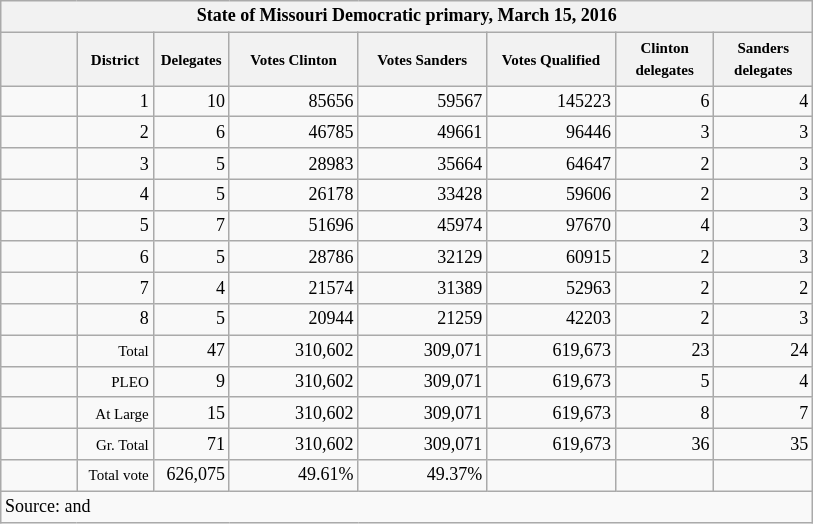<table class="wikitable collapsible" cellpadding="5" style="text-align:right; font-size:12px;">
<tr>
<th colspan="8">State of Missouri Democratic primary, March 15, 2016</th>
</tr>
<tr>
<th style="width:45px;"></th>
<th style="width:45px;"><small>District</small></th>
<th style="width:45px;"><small>Delegates</small></th>
<th style="width:80px;"><small>Votes Clinton</small></th>
<th style="width:80px;"><small>Votes Sanders</small></th>
<th style="width:80px;"><small>Votes Qualified</small></th>
<th style="width:60px;"><small>Clinton delegates</small></th>
<th style="width:60px;"><small>Sanders delegates</small></th>
</tr>
<tr>
<td style="text-align:left;"></td>
<td>1</td>
<td>10</td>
<td>85656</td>
<td>59567</td>
<td>145223</td>
<td>6</td>
<td>4</td>
</tr>
<tr>
<td style="text-align:left;"></td>
<td>2</td>
<td>6</td>
<td>46785</td>
<td>49661</td>
<td>96446</td>
<td>3</td>
<td>3</td>
</tr>
<tr>
<td style="text-align:left;"></td>
<td>3</td>
<td>5</td>
<td>28983</td>
<td>35664</td>
<td>64647</td>
<td>2</td>
<td>3</td>
</tr>
<tr>
<td style="text-align:left;"></td>
<td>4</td>
<td>5</td>
<td>26178</td>
<td>33428</td>
<td>59606</td>
<td>2</td>
<td>3</td>
</tr>
<tr>
<td style="text-align:left;"></td>
<td>5</td>
<td>7</td>
<td>51696</td>
<td>45974</td>
<td>97670</td>
<td>4</td>
<td>3</td>
</tr>
<tr>
<td style="text-align:left;"></td>
<td>6</td>
<td>5</td>
<td>28786</td>
<td>32129</td>
<td>60915</td>
<td>2</td>
<td>3</td>
</tr>
<tr>
<td style="text-align:left;"></td>
<td>7</td>
<td>4</td>
<td>21574</td>
<td>31389</td>
<td>52963</td>
<td>2</td>
<td>2</td>
</tr>
<tr>
<td style="text-align:left;"></td>
<td>8</td>
<td>5</td>
<td>20944</td>
<td>21259</td>
<td>42203</td>
<td>2</td>
<td>3</td>
</tr>
<tr>
<td style="text-align:left;"></td>
<td><small>Total</small></td>
<td>47</td>
<td>310,602</td>
<td>309,071</td>
<td>619,673</td>
<td>23</td>
<td>24</td>
</tr>
<tr>
<td style="text-align:left;"></td>
<td><small>PLEO</small></td>
<td>9</td>
<td>310,602</td>
<td>309,071</td>
<td>619,673</td>
<td>5</td>
<td>4</td>
</tr>
<tr>
<td style="text-align:left;"></td>
<td><small>At Large</small></td>
<td>15</td>
<td>310,602</td>
<td>309,071</td>
<td>619,673</td>
<td>8</td>
<td>7</td>
</tr>
<tr>
<td style="text-align:left;"></td>
<td><small>Gr. Total</small></td>
<td>71</td>
<td>310,602</td>
<td>309,071</td>
<td>619,673</td>
<td>36</td>
<td>35</td>
</tr>
<tr>
<td style="text-align:left;"></td>
<td><small>Total vote</small></td>
<td>626,075</td>
<td>49.61%</td>
<td>49.37%</td>
<td></td>
<td></td>
<td></td>
</tr>
<tr>
<td colspan="8" style="text-align:left;">Source: <em></em> and <em></em></td>
</tr>
</table>
